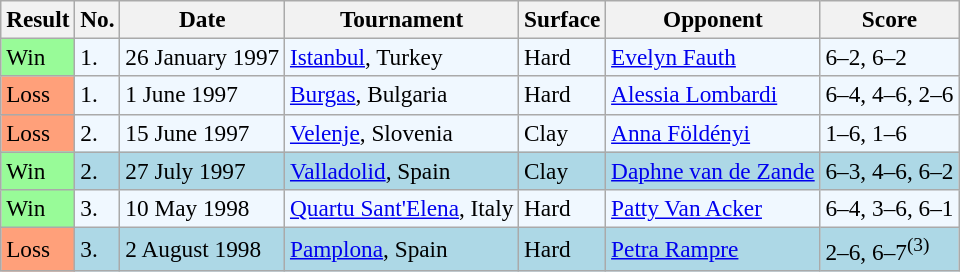<table class="sortable wikitable" style=font-size:97%>
<tr>
<th>Result</th>
<th>No.</th>
<th>Date</th>
<th>Tournament</th>
<th>Surface</th>
<th>Opponent</th>
<th>Score</th>
</tr>
<tr style="background:#f0f8ff;">
<td style="background:#98fb98;">Win</td>
<td>1.</td>
<td>26 January 1997</td>
<td><a href='#'>Istanbul</a>, Turkey</td>
<td>Hard</td>
<td> <a href='#'>Evelyn Fauth</a></td>
<td>6–2, 6–2</td>
</tr>
<tr bgcolor="#f0f8ff">
<td style="background:#ffa07a;">Loss</td>
<td>1.</td>
<td>1 June 1997</td>
<td><a href='#'>Burgas</a>, Bulgaria</td>
<td>Hard</td>
<td> <a href='#'>Alessia Lombardi</a></td>
<td>6–4, 4–6, 2–6</td>
</tr>
<tr bgcolor="#f0f8ff">
<td style="background:#ffa07a;">Loss</td>
<td>2.</td>
<td>15 June 1997</td>
<td><a href='#'>Velenje</a>, Slovenia</td>
<td>Clay</td>
<td> <a href='#'>Anna Földényi</a></td>
<td>1–6, 1–6</td>
</tr>
<tr style="background:lightblue;">
<td style="background:#98fb98;">Win</td>
<td>2.</td>
<td>27 July 1997</td>
<td><a href='#'>Valladolid</a>, Spain</td>
<td>Clay</td>
<td> <a href='#'>Daphne van de Zande</a></td>
<td>6–3, 4–6, 6–2</td>
</tr>
<tr bgcolor="#f0f8ff">
<td style="background:#98fb98;">Win</td>
<td>3.</td>
<td>10 May 1998</td>
<td><a href='#'>Quartu Sant'Elena</a>, Italy</td>
<td>Hard</td>
<td> <a href='#'>Patty Van Acker</a></td>
<td>6–4, 3–6, 6–1</td>
</tr>
<tr style="background:lightblue;">
<td style="background:#ffa07a;">Loss</td>
<td>3.</td>
<td>2 August 1998</td>
<td><a href='#'>Pamplona</a>, Spain</td>
<td>Hard</td>
<td> <a href='#'>Petra Rampre</a></td>
<td>2–6, 6–7<sup>(3)</sup></td>
</tr>
</table>
